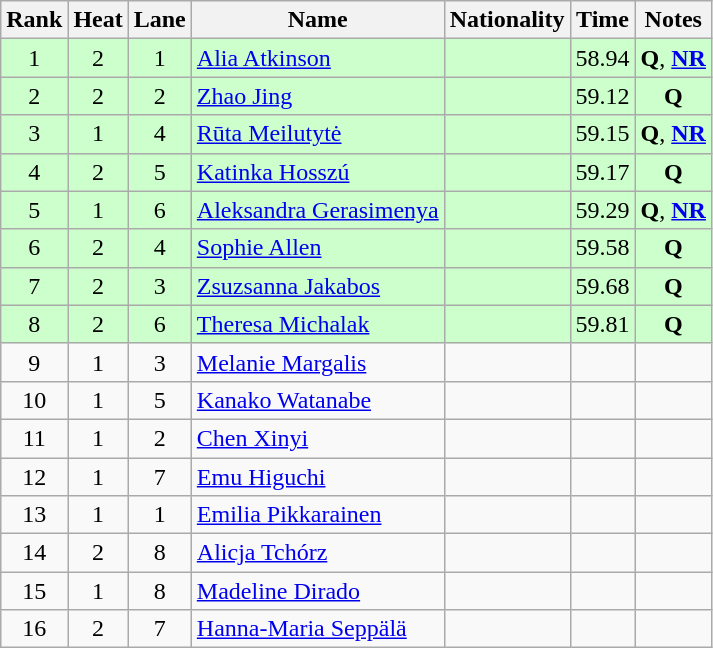<table class="wikitable sortable" style="text-align:center">
<tr>
<th>Rank</th>
<th>Heat</th>
<th>Lane</th>
<th>Name</th>
<th>Nationality</th>
<th>Time</th>
<th>Notes</th>
</tr>
<tr bgcolor=ccffcc>
<td>1</td>
<td>2</td>
<td>1</td>
<td align=left><a href='#'>Alia Atkinson</a></td>
<td align=left></td>
<td>58.94</td>
<td><strong>Q</strong>, <strong><a href='#'>NR</a></strong></td>
</tr>
<tr bgcolor=ccffcc>
<td>2</td>
<td>2</td>
<td>2</td>
<td align=left><a href='#'>Zhao Jing</a></td>
<td align=left></td>
<td>59.12</td>
<td><strong>Q</strong></td>
</tr>
<tr bgcolor=ccffcc>
<td>3</td>
<td>1</td>
<td>4</td>
<td align=left><a href='#'>Rūta Meilutytė</a></td>
<td align=left></td>
<td>59.15</td>
<td><strong>Q</strong>, <strong><a href='#'>NR</a></strong></td>
</tr>
<tr bgcolor=ccffcc>
<td>4</td>
<td>2</td>
<td>5</td>
<td align=left><a href='#'>Katinka Hosszú</a></td>
<td align=left></td>
<td>59.17</td>
<td><strong>Q</strong></td>
</tr>
<tr bgcolor=ccffcc>
<td>5</td>
<td>1</td>
<td>6</td>
<td align=left><a href='#'>Aleksandra Gerasimenya</a></td>
<td align=left></td>
<td>59.29</td>
<td><strong>Q</strong>, <strong><a href='#'>NR</a></strong></td>
</tr>
<tr bgcolor=ccffcc>
<td>6</td>
<td>2</td>
<td>4</td>
<td align=left><a href='#'>Sophie Allen</a></td>
<td align=left></td>
<td>59.58</td>
<td><strong>Q</strong></td>
</tr>
<tr bgcolor=ccffcc>
<td>7</td>
<td>2</td>
<td>3</td>
<td align=left><a href='#'>Zsuzsanna Jakabos</a></td>
<td align=left></td>
<td>59.68</td>
<td><strong>Q</strong></td>
</tr>
<tr bgcolor=ccffcc>
<td>8</td>
<td>2</td>
<td>6</td>
<td align=left><a href='#'>Theresa Michalak</a></td>
<td align=left></td>
<td>59.81</td>
<td><strong>Q</strong></td>
</tr>
<tr>
<td>9</td>
<td>1</td>
<td>3</td>
<td align=left><a href='#'>Melanie Margalis</a></td>
<td align=left></td>
<td></td>
<td></td>
</tr>
<tr>
<td>10</td>
<td>1</td>
<td>5</td>
<td align=left><a href='#'>Kanako Watanabe</a></td>
<td align=left></td>
<td></td>
<td></td>
</tr>
<tr>
<td>11</td>
<td>1</td>
<td>2</td>
<td align=left><a href='#'>Chen Xinyi</a></td>
<td align=left></td>
<td></td>
<td></td>
</tr>
<tr>
<td>12</td>
<td>1</td>
<td>7</td>
<td align=left><a href='#'>Emu Higuchi</a></td>
<td align=left></td>
<td></td>
<td></td>
</tr>
<tr>
<td>13</td>
<td>1</td>
<td>1</td>
<td align=left><a href='#'>Emilia Pikkarainen</a></td>
<td align=left></td>
<td></td>
<td></td>
</tr>
<tr>
<td>14</td>
<td>2</td>
<td>8</td>
<td align=left><a href='#'>Alicja Tchórz</a></td>
<td align=left></td>
<td></td>
<td></td>
</tr>
<tr>
<td>15</td>
<td>1</td>
<td>8</td>
<td align=left><a href='#'>Madeline Dirado</a></td>
<td align=left></td>
<td></td>
<td></td>
</tr>
<tr>
<td>16</td>
<td>2</td>
<td>7</td>
<td align=left><a href='#'>Hanna-Maria Seppälä</a></td>
<td align=left></td>
<td></td>
<td></td>
</tr>
</table>
